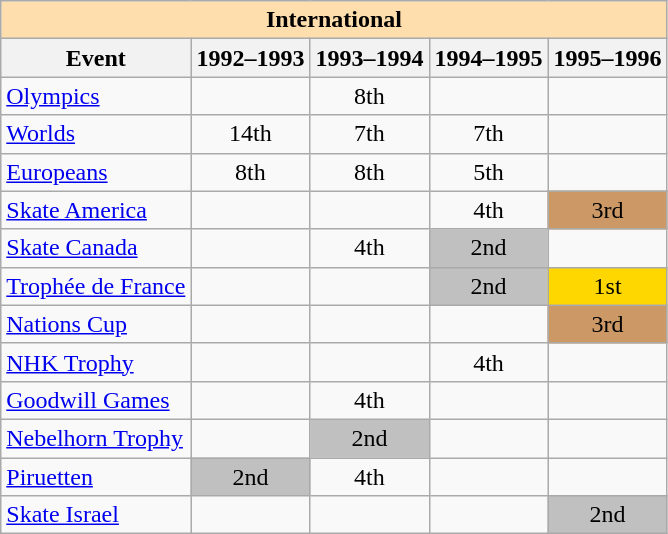<table class="wikitable" style="text-align:center">
<tr>
<th style="background-color: #ffdead; " colspan=5 align=center><strong>International</strong></th>
</tr>
<tr>
<th>Event</th>
<th>1992–1993</th>
<th>1993–1994</th>
<th>1994–1995</th>
<th>1995–1996</th>
</tr>
<tr>
<td align=left><a href='#'>Olympics</a></td>
<td></td>
<td>8th</td>
<td></td>
<td></td>
</tr>
<tr>
<td align=left><a href='#'>Worlds</a></td>
<td>14th</td>
<td>7th</td>
<td>7th</td>
<td></td>
</tr>
<tr>
<td align=left><a href='#'>Europeans</a></td>
<td>8th</td>
<td>8th</td>
<td>5th</td>
<td></td>
</tr>
<tr>
<td align=left><a href='#'>Skate America</a></td>
<td></td>
<td></td>
<td>4th</td>
<td bgcolor=cc9966>3rd</td>
</tr>
<tr>
<td align=left><a href='#'>Skate Canada</a></td>
<td></td>
<td>4th</td>
<td bgcolor=silver>2nd</td>
<td></td>
</tr>
<tr>
<td align=left><a href='#'>Trophée de France</a></td>
<td></td>
<td></td>
<td bgcolor=silver>2nd</td>
<td bgcolor=gold>1st</td>
</tr>
<tr>
<td align=left><a href='#'>Nations Cup</a></td>
<td></td>
<td></td>
<td></td>
<td bgcolor=cc9966>3rd</td>
</tr>
<tr>
<td align=left><a href='#'>NHK Trophy</a></td>
<td></td>
<td></td>
<td>4th</td>
<td></td>
</tr>
<tr>
<td align=left><a href='#'>Goodwill Games</a></td>
<td></td>
<td>4th</td>
<td></td>
<td></td>
</tr>
<tr>
<td align=left><a href='#'>Nebelhorn Trophy</a></td>
<td></td>
<td bgcolor=silver>2nd</td>
<td></td>
<td></td>
</tr>
<tr>
<td align=left><a href='#'>Piruetten</a></td>
<td bgcolor=silver>2nd</td>
<td>4th</td>
<td></td>
<td></td>
</tr>
<tr>
<td align=left><a href='#'>Skate Israel</a></td>
<td></td>
<td></td>
<td></td>
<td bgcolor=silver>2nd</td>
</tr>
</table>
